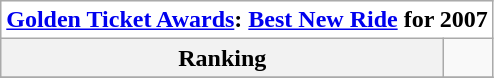<table class="wikitable">
<tr>
<th style="text-align:center; background:white;" colspan="500"><a href='#'>Golden Ticket Awards</a>: <a href='#'>Best New Ride</a> for 2007</th>
</tr>
<tr style="background:#white;">
<th style="text-align:center;">Ranking</th>
<td></td>
</tr>
<tr>
</tr>
</table>
